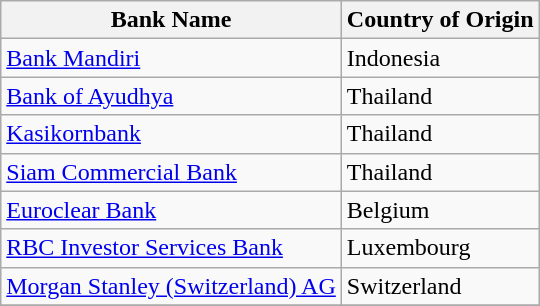<table class="wikitable sortable">
<tr>
<th scope="col">Bank Name</th>
<th scope="col">Country of Origin</th>
</tr>
<tr>
<td><a href='#'>Bank Mandiri</a></td>
<td> Indonesia</td>
</tr>
<tr>
<td><a href='#'>Bank of Ayudhya</a></td>
<td> Thailand</td>
</tr>
<tr>
<td><a href='#'>Kasikornbank</a></td>
<td> Thailand</td>
</tr>
<tr>
<td><a href='#'>Siam Commercial Bank</a></td>
<td> Thailand</td>
</tr>
<tr>
<td><a href='#'>Euroclear Bank</a></td>
<td> Belgium</td>
</tr>
<tr>
<td><a href='#'>RBC Investor Services Bank</a></td>
<td> Luxembourg</td>
</tr>
<tr>
<td><a href='#'>Morgan Stanley (Switzerland) AG</a></td>
<td> Switzerland</td>
</tr>
<tr>
</tr>
</table>
